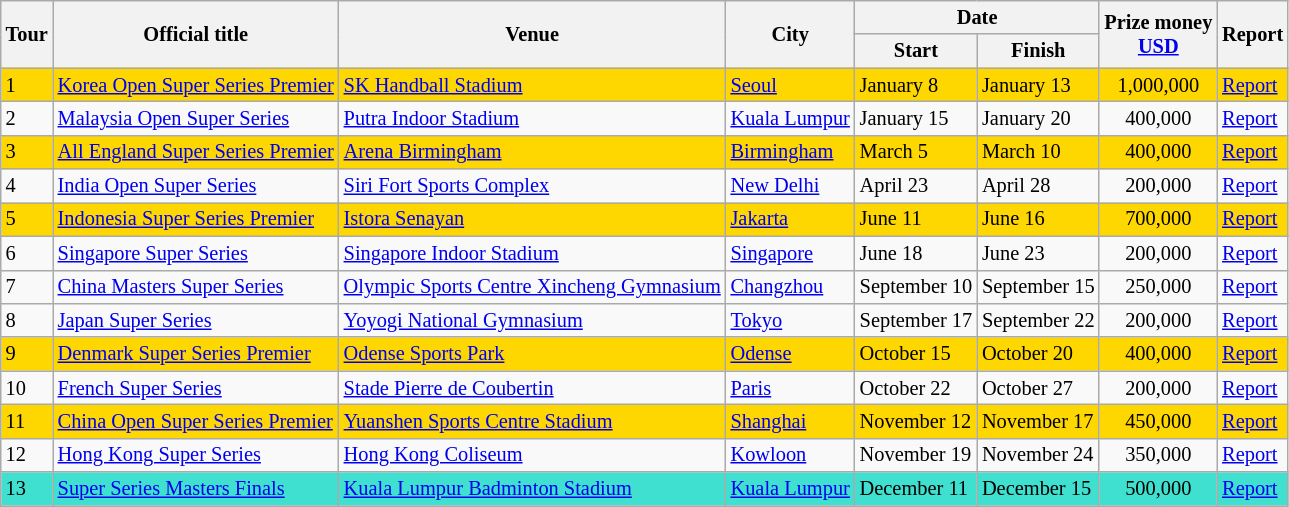<table class=wikitable style="font-size:85%">
<tr>
<th rowspan=2>Tour</th>
<th rowspan=2>Official title</th>
<th rowspan=2>Venue</th>
<th rowspan=2>City</th>
<th colspan=2>Date</th>
<th rowspan=2>Prize money <br><a href='#'>USD</a></th>
<th rowspan=2>Report</th>
</tr>
<tr>
<th>Start</th>
<th>Finish</th>
</tr>
<tr bgcolor="gold">
<td>1</td>
<td><a href='#'>Korea Open Super Series Premier</a></td>
<td><a href='#'>SK Handball Stadium</a></td>
<td><a href='#'>Seoul</a></td>
<td>January 8</td>
<td>January 13</td>
<td align=center>1,000,000</td>
<td><a href='#'>Report</a></td>
</tr>
<tr>
<td>2</td>
<td><a href='#'>Malaysia Open Super Series</a></td>
<td><a href='#'>Putra Indoor Stadium</a></td>
<td><a href='#'>Kuala Lumpur</a></td>
<td>January 15</td>
<td>January 20</td>
<td align=center>400,000</td>
<td><a href='#'>Report</a></td>
</tr>
<tr bgcolor="gold">
<td>3</td>
<td><a href='#'>All England Super Series Premier</a></td>
<td><a href='#'>Arena Birmingham</a></td>
<td><a href='#'>Birmingham</a></td>
<td>March 5</td>
<td>March 10</td>
<td align=center>400,000</td>
<td><a href='#'>Report</a></td>
</tr>
<tr>
<td>4</td>
<td><a href='#'>India Open Super Series</a></td>
<td><a href='#'>Siri Fort Sports Complex</a></td>
<td><a href='#'>New Delhi</a></td>
<td>April 23</td>
<td>April 28</td>
<td align=center>200,000</td>
<td><a href='#'>Report</a></td>
</tr>
<tr bgcolor="gold">
<td>5</td>
<td><a href='#'>Indonesia Super Series Premier</a></td>
<td><a href='#'>Istora Senayan</a></td>
<td><a href='#'>Jakarta</a></td>
<td>June 11</td>
<td>June 16</td>
<td align=center>700,000</td>
<td><a href='#'>Report</a></td>
</tr>
<tr>
<td>6</td>
<td><a href='#'>Singapore Super Series</a></td>
<td><a href='#'>Singapore Indoor Stadium</a></td>
<td><a href='#'>Singapore</a></td>
<td>June 18</td>
<td>June 23</td>
<td align=center>200,000</td>
<td><a href='#'>Report</a></td>
</tr>
<tr>
<td>7</td>
<td><a href='#'>China Masters Super Series</a></td>
<td><a href='#'>Olympic Sports Centre Xincheng Gymnasium</a></td>
<td><a href='#'>Changzhou</a></td>
<td>September 10</td>
<td>September 15</td>
<td align=center>250,000</td>
<td><a href='#'>Report</a></td>
</tr>
<tr>
<td>8</td>
<td><a href='#'>Japan Super Series</a></td>
<td><a href='#'>Yoyogi National Gymnasium</a></td>
<td><a href='#'>Tokyo</a></td>
<td>September 17</td>
<td>September 22</td>
<td align=center>200,000</td>
<td><a href='#'>Report</a></td>
</tr>
<tr bgcolor="gold">
<td>9</td>
<td><a href='#'>Denmark Super Series Premier</a></td>
<td><a href='#'>Odense Sports Park</a></td>
<td><a href='#'>Odense</a></td>
<td>October 15</td>
<td>October 20</td>
<td align=center>400,000</td>
<td><a href='#'>Report</a></td>
</tr>
<tr>
<td>10</td>
<td><a href='#'>French Super Series</a></td>
<td><a href='#'>Stade Pierre de Coubertin</a></td>
<td><a href='#'>Paris</a></td>
<td>October 22</td>
<td>October 27</td>
<td align=center>200,000</td>
<td><a href='#'>Report</a></td>
</tr>
<tr bgcolor="gold">
<td>11</td>
<td><a href='#'>China Open Super Series Premier</a></td>
<td><a href='#'>Yuanshen Sports Centre Stadium</a></td>
<td><a href='#'>Shanghai</a></td>
<td>November 12</td>
<td>November 17</td>
<td align=center>450,000</td>
<td><a href='#'>Report</a></td>
</tr>
<tr>
<td>12</td>
<td><a href='#'>Hong Kong Super Series</a></td>
<td><a href='#'>Hong Kong Coliseum</a></td>
<td><a href='#'>Kowloon</a></td>
<td>November 19</td>
<td>November 24</td>
<td align=center>350,000</td>
<td><a href='#'>Report</a></td>
</tr>
<tr bgcolor="turquoise">
<td>13</td>
<td><a href='#'>Super Series Masters Finals</a></td>
<td><a href='#'>Kuala Lumpur Badminton Stadium</a></td>
<td><a href='#'>Kuala Lumpur</a></td>
<td>December 11</td>
<td>December 15</td>
<td align=center>500,000</td>
<td><a href='#'>Report</a></td>
</tr>
</table>
